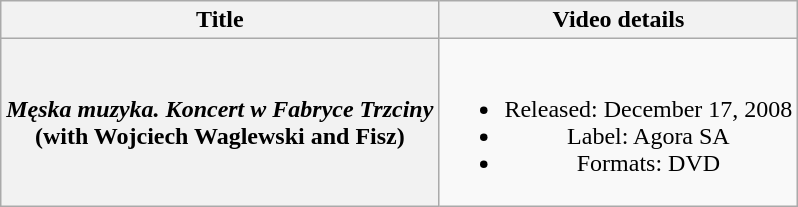<table class="wikitable plainrowheaders" style="text-align:center;">
<tr>
<th scope="col">Title</th>
<th scope="col">Video details</th>
</tr>
<tr>
<th scope="row"><em>Męska muzyka. Koncert w Fabryce Trzciny</em><br>(with Wojciech Waglewski and Fisz)</th>
<td><br><ul><li>Released: December 17, 2008</li><li>Label: Agora SA</li><li>Formats: DVD</li></ul></td>
</tr>
</table>
